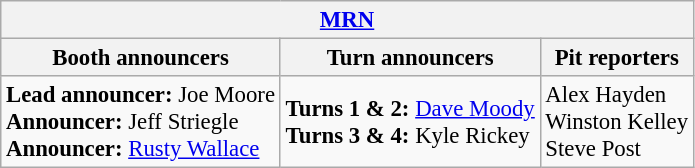<table class="wikitable" style="font-size: 95%;">
<tr>
<th colspan="3"><a href='#'>MRN</a></th>
</tr>
<tr>
<th>Booth announcers</th>
<th>Turn announcers</th>
<th>Pit reporters</th>
</tr>
<tr>
<td><strong>Lead announcer:</strong> Joe Moore<br><strong>Announcer:</strong> Jeff Striegle<br><strong>Announcer:</strong> <a href='#'>Rusty Wallace</a></td>
<td><strong>Turns 1 & 2:</strong> <a href='#'>Dave Moody</a><br><strong>Turns 3 & 4:</strong> Kyle Rickey</td>
<td>Alex Hayden<br>Winston Kelley<br>Steve Post</td>
</tr>
</table>
